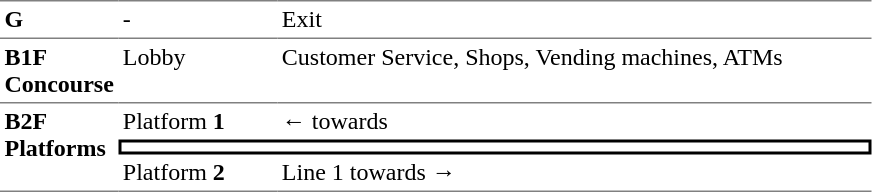<table table border=0 cellspacing=0 cellpadding=3>
<tr>
<td style="border-top:solid 1px gray;" width=50 valign=top><strong>G</strong></td>
<td style="border-top:solid 1px gray;" width=100 valign=top>-</td>
<td style="border-top:solid 1px gray;" width=390 valign=top>Exit</td>
</tr>
<tr>
<td style="border-bottom:solid 1px gray; border-top:solid 1px gray;" valign=top width=50><strong>B1F<br>Concourse</strong></td>
<td style="border-bottom:solid 1px gray; border-top:solid 1px gray;" valign=top width=100>Lobby</td>
<td style="border-bottom:solid 1px gray; border-top:solid 1px gray;" valign=top width=390>Customer Service, Shops, Vending machines, ATMs</td>
</tr>
<tr>
<td style="border-bottom:solid 1px gray;" rowspan=4 valign=top><strong>B2F<br>Platforms</strong></td>
<td>Platform <strong>1</strong></td>
<td>←  towards  </td>
</tr>
<tr>
<td style="border-right:solid 2px black;border-left:solid 2px black;border-top:solid 2px black;border-bottom:solid 2px black;text-align:center;" colspan=2></td>
</tr>
<tr>
<td style="border-bottom:solid 1px gray;">Platform <strong>2</strong></td>
<td style="border-bottom:solid 1px gray;">  Line 1 towards   →</td>
</tr>
</table>
